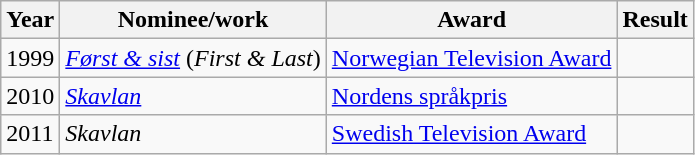<table class="wikitable">
<tr>
<th>Year</th>
<th>Nominee/work</th>
<th>Award</th>
<th>Result</th>
</tr>
<tr>
<td>1999</td>
<td><em><a href='#'>Først & sist</a></em> (<em>First & Last</em>)</td>
<td><a href='#'>Norwegian Television Award</a></td>
<td></td>
</tr>
<tr>
<td>2010</td>
<td><em><a href='#'>Skavlan</a></em></td>
<td><a href='#'>Nordens språkpris</a></td>
<td></td>
</tr>
<tr>
<td>2011</td>
<td><em>Skavlan</em></td>
<td><a href='#'>Swedish Television Award</a></td>
<td></td>
</tr>
</table>
